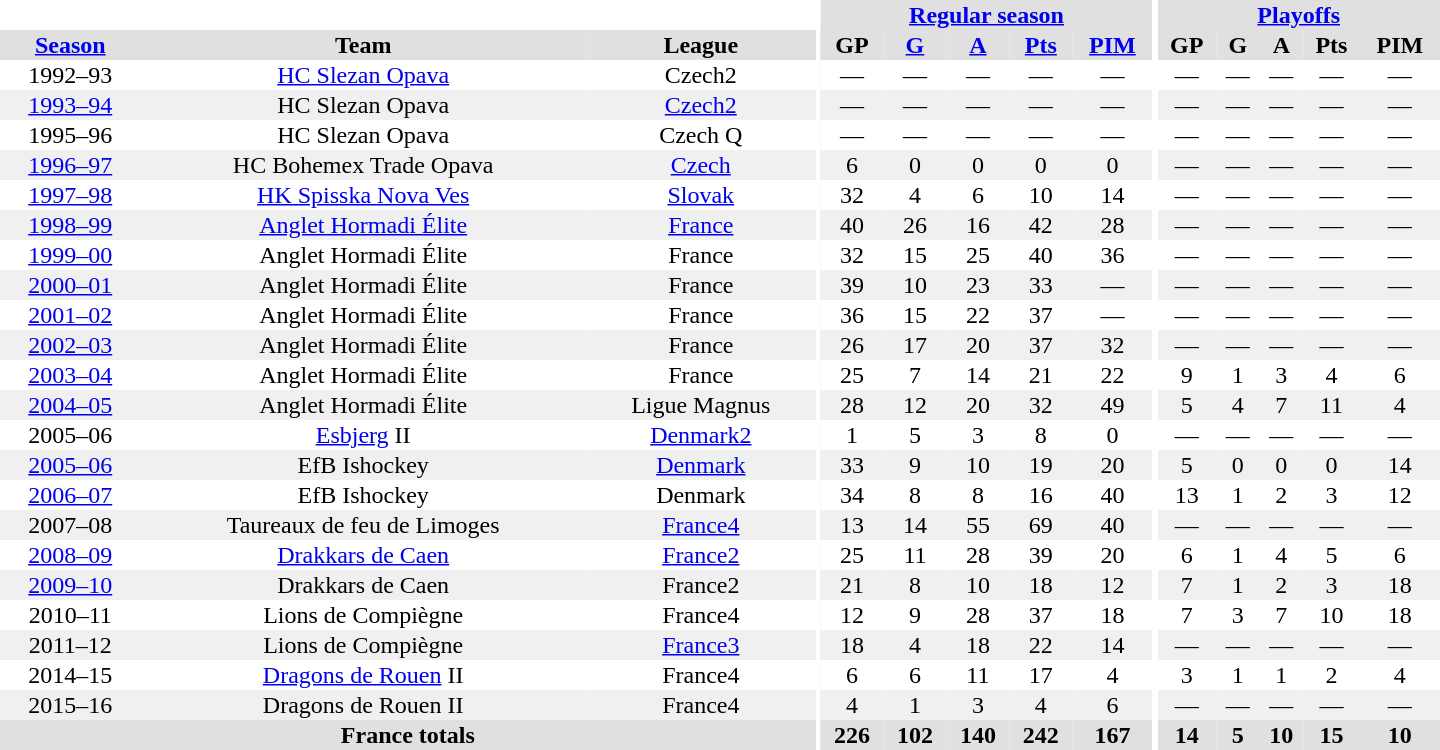<table border="0" cellpadding="1" cellspacing="0" style="text-align:center; width:60em">
<tr bgcolor="#e0e0e0">
<th colspan="3" bgcolor="#ffffff"></th>
<th rowspan="99" bgcolor="#ffffff"></th>
<th colspan="5"><a href='#'>Regular season</a></th>
<th rowspan="99" bgcolor="#ffffff"></th>
<th colspan="5"><a href='#'>Playoffs</a></th>
</tr>
<tr bgcolor="#e0e0e0">
<th><a href='#'>Season</a></th>
<th>Team</th>
<th>League</th>
<th>GP</th>
<th><a href='#'>G</a></th>
<th><a href='#'>A</a></th>
<th><a href='#'>Pts</a></th>
<th><a href='#'>PIM</a></th>
<th>GP</th>
<th>G</th>
<th>A</th>
<th>Pts</th>
<th>PIM</th>
</tr>
<tr>
<td>1992–93</td>
<td><a href='#'>HC Slezan Opava</a></td>
<td>Czech2</td>
<td>—</td>
<td>—</td>
<td>—</td>
<td>—</td>
<td>—</td>
<td>—</td>
<td>—</td>
<td>—</td>
<td>—</td>
<td>—</td>
</tr>
<tr bgcolor="#f0f0f0">
<td><a href='#'>1993–94</a></td>
<td>HC Slezan Opava</td>
<td><a href='#'>Czech2</a></td>
<td>—</td>
<td>—</td>
<td>—</td>
<td>—</td>
<td>—</td>
<td>—</td>
<td>—</td>
<td>—</td>
<td>—</td>
<td>—</td>
</tr>
<tr>
<td>1995–96</td>
<td>HC Slezan Opava</td>
<td>Czech Q</td>
<td>—</td>
<td>—</td>
<td>—</td>
<td>—</td>
<td>—</td>
<td>—</td>
<td>—</td>
<td>—</td>
<td>—</td>
<td>—</td>
</tr>
<tr bgcolor="#f0f0f0">
<td><a href='#'>1996–97</a></td>
<td>HC Bohemex Trade Opava</td>
<td><a href='#'>Czech</a></td>
<td>6</td>
<td>0</td>
<td>0</td>
<td>0</td>
<td>0</td>
<td>—</td>
<td>—</td>
<td>—</td>
<td>—</td>
<td>—</td>
</tr>
<tr>
<td><a href='#'>1997–98</a></td>
<td><a href='#'>HK Spisska Nova Ves</a></td>
<td><a href='#'>Slovak</a></td>
<td>32</td>
<td>4</td>
<td>6</td>
<td>10</td>
<td>14</td>
<td>—</td>
<td>—</td>
<td>—</td>
<td>—</td>
<td>—</td>
</tr>
<tr bgcolor="#f0f0f0">
<td><a href='#'>1998–99</a></td>
<td><a href='#'>Anglet Hormadi Élite</a></td>
<td><a href='#'>France</a></td>
<td>40</td>
<td>26</td>
<td>16</td>
<td>42</td>
<td>28</td>
<td>—</td>
<td>—</td>
<td>—</td>
<td>—</td>
<td>—</td>
</tr>
<tr>
<td><a href='#'>1999–00</a></td>
<td>Anglet Hormadi Élite</td>
<td>France</td>
<td>32</td>
<td>15</td>
<td>25</td>
<td>40</td>
<td>36</td>
<td>—</td>
<td>—</td>
<td>—</td>
<td>—</td>
<td>—</td>
</tr>
<tr bgcolor="#f0f0f0">
<td><a href='#'>2000–01</a></td>
<td>Anglet Hormadi Élite</td>
<td>France</td>
<td>39</td>
<td>10</td>
<td>23</td>
<td>33</td>
<td>—</td>
<td>—</td>
<td>—</td>
<td>—</td>
<td>—</td>
<td>—</td>
</tr>
<tr>
<td><a href='#'>2001–02</a></td>
<td>Anglet Hormadi Élite</td>
<td>France</td>
<td>36</td>
<td>15</td>
<td>22</td>
<td>37</td>
<td>—</td>
<td>—</td>
<td>—</td>
<td>—</td>
<td>—</td>
<td>—</td>
</tr>
<tr bgcolor="#f0f0f0">
<td><a href='#'>2002–03</a></td>
<td>Anglet Hormadi Élite</td>
<td>France</td>
<td>26</td>
<td>17</td>
<td>20</td>
<td>37</td>
<td>32</td>
<td>—</td>
<td>—</td>
<td>—</td>
<td>—</td>
<td>—</td>
</tr>
<tr>
<td><a href='#'>2003–04</a></td>
<td>Anglet Hormadi Élite</td>
<td>France</td>
<td>25</td>
<td>7</td>
<td>14</td>
<td>21</td>
<td>22</td>
<td>9</td>
<td>1</td>
<td>3</td>
<td>4</td>
<td>6</td>
</tr>
<tr bgcolor="#f0f0f0">
<td><a href='#'>2004–05</a></td>
<td>Anglet Hormadi Élite</td>
<td>Ligue Magnus</td>
<td>28</td>
<td>12</td>
<td>20</td>
<td>32</td>
<td>49</td>
<td>5</td>
<td>4</td>
<td>7</td>
<td>11</td>
<td>4</td>
</tr>
<tr>
<td>2005–06</td>
<td><a href='#'>Esbjerg</a> II</td>
<td><a href='#'>Denmark2</a></td>
<td>1</td>
<td>5</td>
<td>3</td>
<td>8</td>
<td>0</td>
<td>—</td>
<td>—</td>
<td>—</td>
<td>—</td>
<td>—</td>
</tr>
<tr bgcolor="#f0f0f0">
<td><a href='#'>2005–06</a></td>
<td>EfB Ishockey</td>
<td><a href='#'>Denmark</a></td>
<td>33</td>
<td>9</td>
<td>10</td>
<td>19</td>
<td>20</td>
<td>5</td>
<td>0</td>
<td>0</td>
<td>0</td>
<td>14</td>
</tr>
<tr>
<td><a href='#'>2006–07</a></td>
<td>EfB Ishockey</td>
<td>Denmark</td>
<td>34</td>
<td>8</td>
<td>8</td>
<td>16</td>
<td>40</td>
<td>13</td>
<td>1</td>
<td>2</td>
<td>3</td>
<td>12</td>
</tr>
<tr bgcolor="#f0f0f0">
<td>2007–08</td>
<td>Taureaux de feu de Limoges</td>
<td><a href='#'>France4</a></td>
<td>13</td>
<td>14</td>
<td>55</td>
<td>69</td>
<td>40</td>
<td>—</td>
<td>—</td>
<td>—</td>
<td>—</td>
<td>—</td>
</tr>
<tr>
<td><a href='#'>2008–09</a></td>
<td><a href='#'>Drakkars de Caen</a></td>
<td><a href='#'>France2</a></td>
<td>25</td>
<td>11</td>
<td>28</td>
<td>39</td>
<td>20</td>
<td>6</td>
<td>1</td>
<td>4</td>
<td>5</td>
<td>6</td>
</tr>
<tr bgcolor="#f0f0f0">
<td><a href='#'>2009–10</a></td>
<td>Drakkars de Caen</td>
<td>France2</td>
<td>21</td>
<td>8</td>
<td>10</td>
<td>18</td>
<td>12</td>
<td>7</td>
<td>1</td>
<td>2</td>
<td>3</td>
<td>18</td>
</tr>
<tr>
<td>2010–11</td>
<td>Lions de Compiègne</td>
<td>France4</td>
<td>12</td>
<td>9</td>
<td>28</td>
<td>37</td>
<td>18</td>
<td>7</td>
<td>3</td>
<td>7</td>
<td>10</td>
<td>18</td>
</tr>
<tr bgcolor="#f0f0f0">
<td>2011–12</td>
<td>Lions de Compiègne</td>
<td><a href='#'>France3</a></td>
<td>18</td>
<td>4</td>
<td>18</td>
<td>22</td>
<td>14</td>
<td>—</td>
<td>—</td>
<td>—</td>
<td>—</td>
<td>—</td>
</tr>
<tr>
<td>2014–15</td>
<td><a href='#'>Dragons de Rouen</a> II</td>
<td>France4</td>
<td>6</td>
<td>6</td>
<td>11</td>
<td>17</td>
<td>4</td>
<td>3</td>
<td>1</td>
<td>1</td>
<td>2</td>
<td>4</td>
</tr>
<tr bgcolor="#f0f0f0">
<td>2015–16</td>
<td>Dragons de Rouen II</td>
<td>France4</td>
<td>4</td>
<td>1</td>
<td>3</td>
<td>4</td>
<td>6</td>
<td>—</td>
<td>—</td>
<td>—</td>
<td>—</td>
<td>—</td>
</tr>
<tr>
</tr>
<tr ALIGN="center" bgcolor="#e0e0e0">
<th colspan="3">France totals</th>
<th ALIGN="center">226</th>
<th ALIGN="center">102</th>
<th ALIGN="center">140</th>
<th ALIGN="center">242</th>
<th ALIGN="center">167</th>
<th ALIGN="center">14</th>
<th ALIGN="center">5</th>
<th ALIGN="center">10</th>
<th ALIGN="center">15</th>
<th ALIGN="center">10</th>
</tr>
</table>
